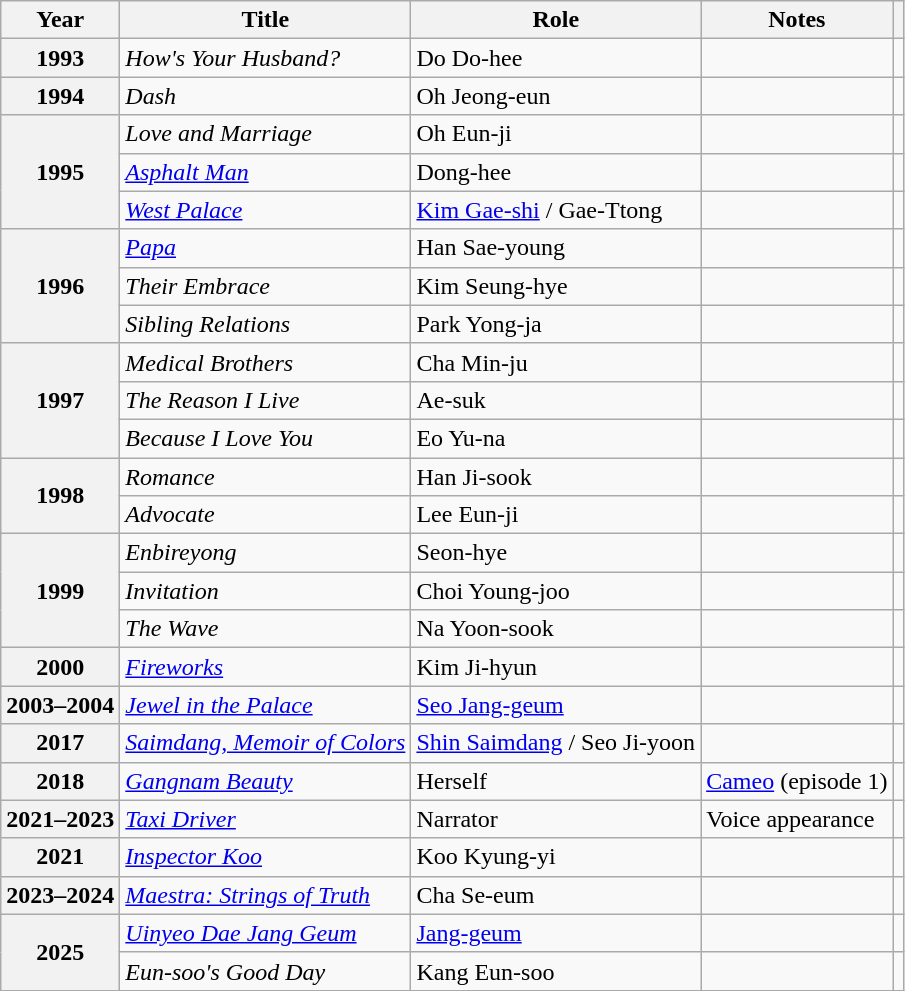<table class="wikitable plainrowheaders sortable">
<tr>
<th scope="col">Year</th>
<th scope="col">Title</th>
<th scope="col">Role</th>
<th scope="col" class="unsortable">Notes</th>
<th scope="col" class="unsortable"></th>
</tr>
<tr>
<th scope="row">1993</th>
<td><em>How's Your Husband?</em></td>
<td>Do Do-hee</td>
<td></td>
<td style="text-align:center"></td>
</tr>
<tr>
<th scope="row">1994</th>
<td><em>Dash</em></td>
<td>Oh Jeong-eun</td>
<td></td>
<td style="text-align:center"></td>
</tr>
<tr>
<th scope="row" rowspan="3">1995</th>
<td><em>Love and Marriage</em></td>
<td>Oh Eun-ji</td>
<td></td>
<td style="text-align:center"></td>
</tr>
<tr>
<td><em><a href='#'>Asphalt Man</a></em></td>
<td>Dong-hee</td>
<td></td>
<td style="text-align:center"></td>
</tr>
<tr>
<td><em><a href='#'>West Palace</a></em></td>
<td><a href='#'>Kim Gae-shi</a> / Gae-Ttong</td>
<td></td>
<td style="text-align:center"></td>
</tr>
<tr>
<th scope="row" rowspan="3">1996</th>
<td><em><a href='#'>Papa</a></em></td>
<td>Han Sae-young</td>
<td></td>
<td style="text-align:center"></td>
</tr>
<tr>
<td><em>Their Embrace</em></td>
<td>Kim Seung-hye</td>
<td></td>
<td style="text-align:center"></td>
</tr>
<tr>
<td><em>Sibling Relations</em></td>
<td>Park Yong-ja</td>
<td></td>
<td style="text-align:center"></td>
</tr>
<tr>
<th scope="row" rowspan="3">1997</th>
<td><em>Medical Brothers</em></td>
<td>Cha Min-ju</td>
<td></td>
<td style="text-align:center"></td>
</tr>
<tr>
<td><em>The Reason I Live</em></td>
<td>Ae-suk</td>
<td></td>
<td style="text-align:center"></td>
</tr>
<tr>
<td><em>Because I Love You</em></td>
<td>Eo Yu-na</td>
<td></td>
<td style="text-align:center"></td>
</tr>
<tr>
<th scope="row" rowspan="2">1998</th>
<td><em>Romance</em></td>
<td>Han Ji-sook</td>
<td></td>
<td style="text-align:center"></td>
</tr>
<tr>
<td><em>Advocate</em></td>
<td>Lee Eun-ji</td>
<td></td>
<td style="text-align:center"></td>
</tr>
<tr>
<th scope="row"  rowspan="3">1999</th>
<td><em>Enbireyong</em></td>
<td>Seon-hye</td>
<td style="text-align:center"></td>
</tr>
<tr>
<td><em>Invitation</em></td>
<td>Choi Young-joo</td>
<td></td>
<td style="text-align:center"></td>
</tr>
<tr>
<td><em>The Wave</em></td>
<td>Na Yoon-sook</td>
<td></td>
<td style="text-align:center"></td>
</tr>
<tr>
<th scope="row">2000</th>
<td><em><a href='#'>Fireworks</a></em></td>
<td>Kim Ji-hyun</td>
<td></td>
<td style="text-align:center"></td>
</tr>
<tr>
<th scope="row">2003–2004</th>
<td><em><a href='#'>Jewel in the Palace</a></em></td>
<td><a href='#'>Seo Jang-geum</a></td>
<td></td>
<td style="text-align:center"></td>
</tr>
<tr>
<th scope="row">2017</th>
<td><em><a href='#'>Saimdang, Memoir of Colors</a></em></td>
<td><a href='#'>Shin Saimdang</a> / Seo Ji-yoon</td>
<td></td>
<td style="text-align:center"></td>
</tr>
<tr>
<th scope="row">2018</th>
<td><em><a href='#'>Gangnam Beauty</a></em></td>
<td>Herself</td>
<td><a href='#'>Cameo</a> (episode 1)</td>
<td style="text-align:center"></td>
</tr>
<tr>
<th scope="row">2021–2023</th>
<td><em><a href='#'>Taxi Driver</a></em></td>
<td>Narrator</td>
<td>Voice appearance</td>
<td style="text-align:center"></td>
</tr>
<tr>
<th scope="row">2021</th>
<td><em><a href='#'>Inspector Koo</a></em></td>
<td>Koo Kyung-yi</td>
<td></td>
<td style="text-align:center"></td>
</tr>
<tr>
<th scope="row">2023–2024</th>
<td><em><a href='#'>Maestra: Strings of Truth</a></em></td>
<td>Cha Se-eum</td>
<td></td>
<td style="text-align:center"></td>
</tr>
<tr>
<th scope="row" rowspan="2">2025</th>
<td><em><a href='#'>Uinyeo Dae Jang Geum</a></em></td>
<td><a href='#'>Jang-geum</a></td>
<td></td>
<td style="text-align:center"></td>
</tr>
<tr>
<td><em>Eun-soo's Good Day</em></td>
<td>Kang Eun-soo</td>
<td></td>
<td style="text-align:center"></td>
</tr>
</table>
